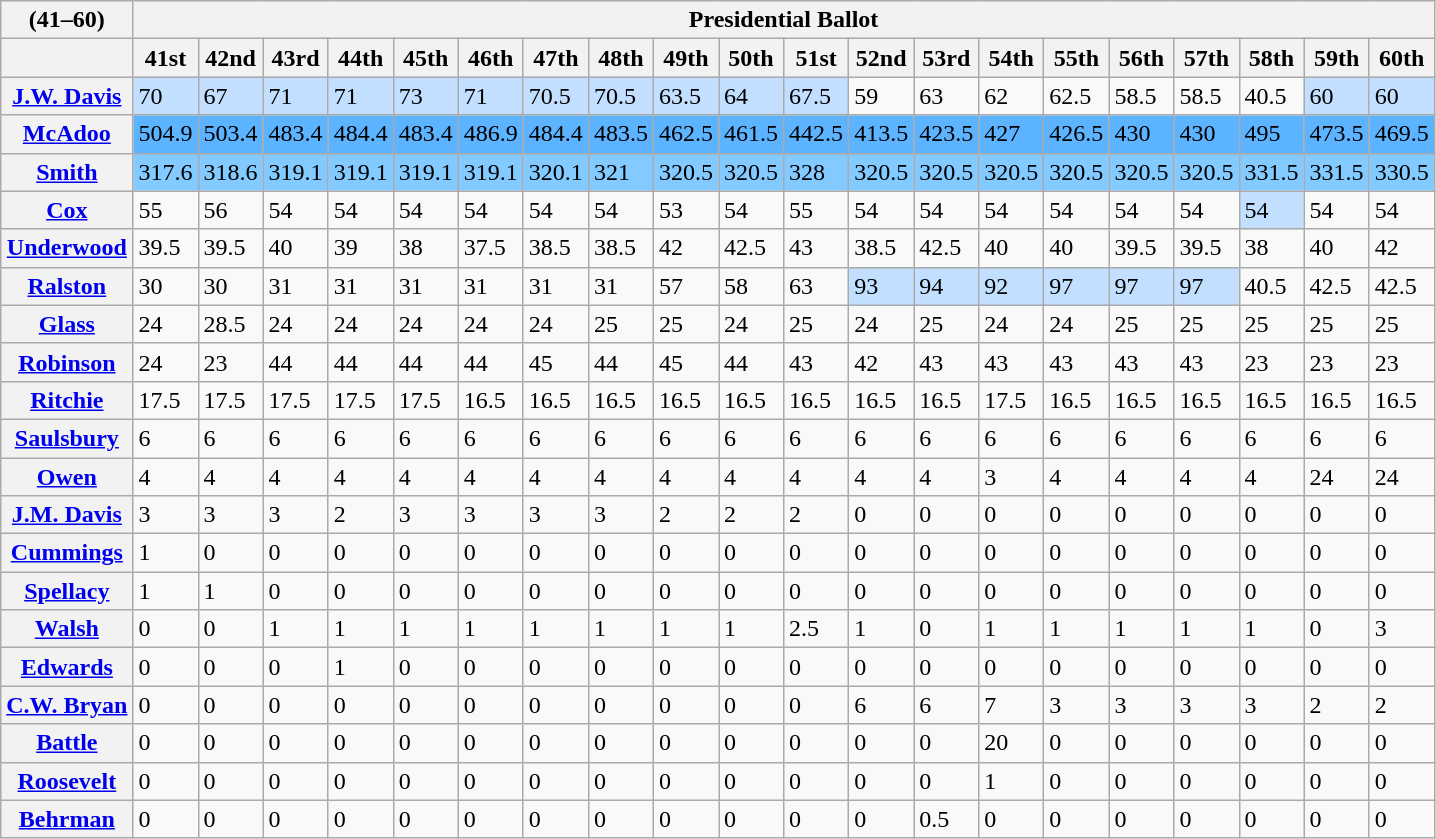<table class="wikitable collapsible collapsed">
<tr>
<th>(41–60)</th>
<th style="text-align:center" colspan="25"><strong>Presidential Ballot</strong></th>
</tr>
<tr>
<th></th>
<th>41st</th>
<th>42nd</th>
<th>43rd</th>
<th>44th</th>
<th>45th</th>
<th>46th</th>
<th>47th</th>
<th>48th</th>
<th>49th</th>
<th>50th</th>
<th>51st</th>
<th>52nd</th>
<th>53rd</th>
<th>54th</th>
<th>55th</th>
<th>56th</th>
<th>57th</th>
<th>58th</th>
<th>59th</th>
<th>60th</th>
</tr>
<tr>
<th><a href='#'>J.W. Davis</a></th>
<td style="background:#c2dfff">70</td>
<td style="background:#c2dfff">67</td>
<td style="background:#c2dfff">71</td>
<td style="background:#c2dfff">71</td>
<td style="background:#c2dfff">73</td>
<td style="background:#c2dfff">71</td>
<td style="background:#c2dfff">70.5</td>
<td style="background:#c2dfff">70.5</td>
<td style="background:#c2dfff">63.5</td>
<td style="background:#c2dfff">64</td>
<td style="background:#c2dfff">67.5</td>
<td>59</td>
<td>63</td>
<td>62</td>
<td>62.5</td>
<td>58.5</td>
<td>58.5</td>
<td>40.5</td>
<td style="background:#c2dfff">60</td>
<td style="background:#c2dfff">60</td>
</tr>
<tr>
<th><a href='#'>McAdoo</a></th>
<td style="background:#5cb3ff">504.9</td>
<td style="background:#5cb3ff">503.4</td>
<td style="background:#5cb3ff">483.4</td>
<td style="background:#5cb3ff">484.4</td>
<td style="background:#5cb3ff">483.4</td>
<td style="background:#5cb3ff">486.9</td>
<td style="background:#5cb3ff">484.4</td>
<td style="background:#5cb3ff">483.5</td>
<td style="background:#5cb3ff">462.5</td>
<td style="background:#5cb3ff">461.5</td>
<td style="background:#5cb3ff">442.5</td>
<td style="background:#5cb3ff">413.5</td>
<td style="background:#5cb3ff">423.5</td>
<td style="background:#5cb3ff">427</td>
<td style="background:#5cb3ff">426.5</td>
<td style="background:#5cb3ff">430</td>
<td style="background:#5cb3ff">430</td>
<td style="background:#5cb3ff">495</td>
<td style="background:#5cb3ff">473.5</td>
<td style="background:#5cb3ff">469.5</td>
</tr>
<tr>
<th><a href='#'>Smith</a></th>
<td style="background:#82caff">317.6</td>
<td style="background:#82caff">318.6</td>
<td style="background:#82caff">319.1</td>
<td style="background:#82caff">319.1</td>
<td style="background:#82caff">319.1</td>
<td style="background:#82caff">319.1</td>
<td style="background:#82caff">320.1</td>
<td style="background:#82caff">321</td>
<td style="background:#82caff">320.5</td>
<td style="background:#82caff">320.5</td>
<td style="background:#82caff">328</td>
<td style="background:#82caff">320.5</td>
<td style="background:#82caff">320.5</td>
<td style="background:#82caff">320.5</td>
<td style="background:#82caff">320.5</td>
<td style="background:#82caff">320.5</td>
<td style="background:#82caff">320.5</td>
<td style="background:#82caff">331.5</td>
<td style="background:#82caff">331.5</td>
<td style="background:#82caff">330.5</td>
</tr>
<tr>
<th><a href='#'>Cox</a></th>
<td>55</td>
<td>56</td>
<td>54</td>
<td>54</td>
<td>54</td>
<td>54</td>
<td>54</td>
<td>54</td>
<td>53</td>
<td>54</td>
<td>55</td>
<td>54</td>
<td>54</td>
<td>54</td>
<td>54</td>
<td>54</td>
<td>54</td>
<td style="background:#c2dfff">54</td>
<td>54</td>
<td>54</td>
</tr>
<tr>
<th><a href='#'>Underwood</a></th>
<td>39.5</td>
<td>39.5</td>
<td>40</td>
<td>39</td>
<td>38</td>
<td>37.5</td>
<td>38.5</td>
<td>38.5</td>
<td>42</td>
<td>42.5</td>
<td>43</td>
<td>38.5</td>
<td>42.5</td>
<td>40</td>
<td>40</td>
<td>39.5</td>
<td>39.5</td>
<td>38</td>
<td>40</td>
<td>42</td>
</tr>
<tr>
<th><a href='#'>Ralston</a></th>
<td>30</td>
<td>30</td>
<td>31</td>
<td>31</td>
<td>31</td>
<td>31</td>
<td>31</td>
<td>31</td>
<td>57</td>
<td>58</td>
<td>63</td>
<td style="background:#c2dfff">93</td>
<td style="background:#c2dfff">94</td>
<td style="background:#c2dfff">92</td>
<td style="background:#c2dfff">97</td>
<td style="background:#c2dfff">97</td>
<td style="background:#c2dfff">97</td>
<td>40.5</td>
<td>42.5</td>
<td>42.5</td>
</tr>
<tr>
<th><a href='#'>Glass</a></th>
<td>24</td>
<td>28.5</td>
<td>24</td>
<td>24</td>
<td>24</td>
<td>24</td>
<td>24</td>
<td>25</td>
<td>25</td>
<td>24</td>
<td>25</td>
<td>24</td>
<td>25</td>
<td>24</td>
<td>24</td>
<td>25</td>
<td>25</td>
<td>25</td>
<td>25</td>
<td>25</td>
</tr>
<tr>
<th><a href='#'>Robinson</a></th>
<td>24</td>
<td>23</td>
<td>44</td>
<td>44</td>
<td>44</td>
<td>44</td>
<td>45</td>
<td>44</td>
<td>45</td>
<td>44</td>
<td>43</td>
<td>42</td>
<td>43</td>
<td>43</td>
<td>43</td>
<td>43</td>
<td>43</td>
<td>23</td>
<td>23</td>
<td>23</td>
</tr>
<tr>
<th><a href='#'>Ritchie</a></th>
<td>17.5</td>
<td>17.5</td>
<td>17.5</td>
<td>17.5</td>
<td>17.5</td>
<td>16.5</td>
<td>16.5</td>
<td>16.5</td>
<td>16.5</td>
<td>16.5</td>
<td>16.5</td>
<td>16.5</td>
<td>16.5</td>
<td>17.5</td>
<td>16.5</td>
<td>16.5</td>
<td>16.5</td>
<td>16.5</td>
<td>16.5</td>
<td>16.5</td>
</tr>
<tr>
<th><a href='#'>Saulsbury</a></th>
<td>6</td>
<td>6</td>
<td>6</td>
<td>6</td>
<td>6</td>
<td>6</td>
<td>6</td>
<td>6</td>
<td>6</td>
<td>6</td>
<td>6</td>
<td>6</td>
<td>6</td>
<td>6</td>
<td>6</td>
<td>6</td>
<td>6</td>
<td>6</td>
<td>6</td>
<td>6</td>
</tr>
<tr>
<th><a href='#'>Owen</a></th>
<td>4</td>
<td>4</td>
<td>4</td>
<td>4</td>
<td>4</td>
<td>4</td>
<td>4</td>
<td>4</td>
<td>4</td>
<td>4</td>
<td>4</td>
<td>4</td>
<td>4</td>
<td>3</td>
<td>4</td>
<td>4</td>
<td>4</td>
<td>4</td>
<td>24</td>
<td>24</td>
</tr>
<tr>
<th><a href='#'>J.M. Davis</a></th>
<td>3</td>
<td>3</td>
<td>3</td>
<td>2</td>
<td>3</td>
<td>3</td>
<td>3</td>
<td>3</td>
<td>2</td>
<td>2</td>
<td>2</td>
<td>0</td>
<td>0</td>
<td>0</td>
<td>0</td>
<td>0</td>
<td>0</td>
<td>0</td>
<td>0</td>
<td>0</td>
</tr>
<tr>
<th><a href='#'>Cummings</a></th>
<td>1</td>
<td>0</td>
<td>0</td>
<td>0</td>
<td>0</td>
<td>0</td>
<td>0</td>
<td>0</td>
<td>0</td>
<td>0</td>
<td>0</td>
<td>0</td>
<td>0</td>
<td>0</td>
<td>0</td>
<td>0</td>
<td>0</td>
<td>0</td>
<td>0</td>
<td>0</td>
</tr>
<tr>
<th><a href='#'>Spellacy</a></th>
<td>1</td>
<td>1</td>
<td>0</td>
<td>0</td>
<td>0</td>
<td>0</td>
<td>0</td>
<td>0</td>
<td>0</td>
<td>0</td>
<td>0</td>
<td>0</td>
<td>0</td>
<td>0</td>
<td>0</td>
<td>0</td>
<td>0</td>
<td>0</td>
<td>0</td>
<td>0</td>
</tr>
<tr>
<th><a href='#'>Walsh</a></th>
<td>0</td>
<td>0</td>
<td>1</td>
<td>1</td>
<td>1</td>
<td>1</td>
<td>1</td>
<td>1</td>
<td>1</td>
<td>1</td>
<td>2.5</td>
<td>1</td>
<td>0</td>
<td>1</td>
<td>1</td>
<td>1</td>
<td>1</td>
<td>1</td>
<td>0</td>
<td>3</td>
</tr>
<tr>
<th><a href='#'>Edwards</a></th>
<td>0</td>
<td>0</td>
<td>0</td>
<td>1</td>
<td>0</td>
<td>0</td>
<td>0</td>
<td>0</td>
<td>0</td>
<td>0</td>
<td>0</td>
<td>0</td>
<td>0</td>
<td>0</td>
<td>0</td>
<td>0</td>
<td>0</td>
<td>0</td>
<td>0</td>
<td>0</td>
</tr>
<tr>
<th><a href='#'>C.W. Bryan</a></th>
<td>0</td>
<td>0</td>
<td>0</td>
<td>0</td>
<td>0</td>
<td>0</td>
<td>0</td>
<td>0</td>
<td>0</td>
<td>0</td>
<td>0</td>
<td>6</td>
<td>6</td>
<td>7</td>
<td>3</td>
<td>3</td>
<td>3</td>
<td>3</td>
<td>2</td>
<td>2</td>
</tr>
<tr>
<th><a href='#'>Battle</a></th>
<td>0</td>
<td>0</td>
<td>0</td>
<td>0</td>
<td>0</td>
<td>0</td>
<td>0</td>
<td>0</td>
<td>0</td>
<td>0</td>
<td>0</td>
<td>0</td>
<td>0</td>
<td>20</td>
<td>0</td>
<td>0</td>
<td>0</td>
<td>0</td>
<td>0</td>
<td>0</td>
</tr>
<tr>
<th><a href='#'>Roosevelt</a></th>
<td>0</td>
<td>0</td>
<td>0</td>
<td>0</td>
<td>0</td>
<td>0</td>
<td>0</td>
<td>0</td>
<td>0</td>
<td>0</td>
<td>0</td>
<td>0</td>
<td>0</td>
<td>1</td>
<td>0</td>
<td>0</td>
<td>0</td>
<td>0</td>
<td>0</td>
<td>0</td>
</tr>
<tr>
<th><a href='#'>Behrman</a></th>
<td>0</td>
<td>0</td>
<td>0</td>
<td>0</td>
<td>0</td>
<td>0</td>
<td>0</td>
<td>0</td>
<td>0</td>
<td>0</td>
<td>0</td>
<td>0</td>
<td>0.5</td>
<td>0</td>
<td>0</td>
<td>0</td>
<td>0</td>
<td>0</td>
<td>0</td>
<td>0</td>
</tr>
</table>
